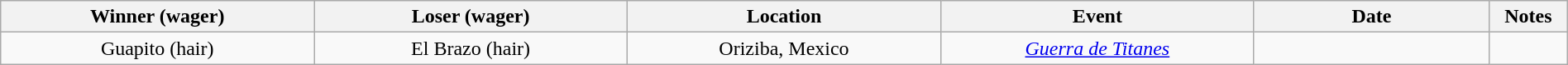<table class="wikitable sortable" width=100%  style="text-align: center">
<tr>
<th width=20% scope="col">Winner (wager)</th>
<th width=20% scope="col">Loser (wager)</th>
<th width=20% scope="col">Location</th>
<th width=20% scope="col">Event</th>
<th width=15% scope="col">Date</th>
<th class="unsortable" width=5% scope="col">Notes</th>
</tr>
<tr>
<td>Guapito (hair)</td>
<td>El Brazo (hair)</td>
<td>Oriziba, Mexico</td>
<td><em><a href='#'>Guerra de Titanes</a></em></td>
<td></td>
<td></td>
</tr>
</table>
